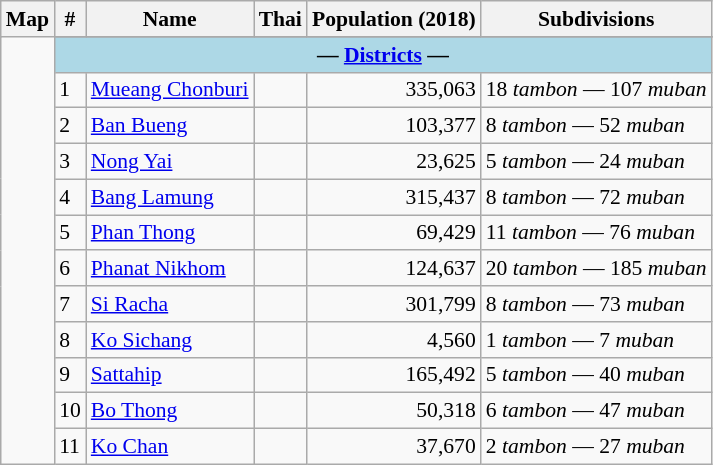<table class="wikitable" style="font-size:90%;" align=center>
<tr>
<th>Map</th>
<th>#</th>
<th>Name</th>
<th>Thai</th>
<th>Population (2018)</th>
<th>Subdivisions</th>
</tr>
<tr>
<td rowspan=13></td>
</tr>
<tr bgcolor=lightblue>
<td Colspan=5 align=center><strong>— <a href='#'>Districts</a> —</strong></td>
</tr>
<tr>
<td>1</td>
<td><a href='#'>Mueang Chonburi</a></td>
<td><span></span></td>
<td style="text-align:right;">335,063</td>
<td>18 <em>tambon</em> — 107 <em>muban</em></td>
</tr>
<tr>
<td>2</td>
<td><a href='#'>Ban Bueng</a></td>
<td><span></span></td>
<td style="text-align:right;">103,377</td>
<td>8 <em>tambon</em> — 52 <em>muban</em></td>
</tr>
<tr>
<td>3</td>
<td><a href='#'>Nong Yai</a></td>
<td><span></span></td>
<td style="text-align:right;">23,625</td>
<td>5 <em>tambon</em> — 24 <em>muban</em></td>
</tr>
<tr>
<td>4</td>
<td><a href='#'>Bang Lamung</a></td>
<td><span></span></td>
<td style="text-align:right;">315,437</td>
<td>8 <em>tambon</em> — 72 <em>muban</em></td>
</tr>
<tr>
<td>5</td>
<td><a href='#'>Phan Thong</a></td>
<td><span></span></td>
<td style="text-align:right;">69,429</td>
<td>11 <em>tambon</em> — 76 <em>muban</em></td>
</tr>
<tr>
<td>6</td>
<td><a href='#'>Phanat Nikhom</a></td>
<td><span></span></td>
<td style="text-align:right;">124,637</td>
<td>20 <em>tambon</em> — 185 <em>muban</em></td>
</tr>
<tr>
<td>7</td>
<td><a href='#'>Si Racha</a></td>
<td><span></span></td>
<td style="text-align:right;">301,799</td>
<td>8 <em>tambon</em> — 73 <em>muban</em></td>
</tr>
<tr>
<td>8</td>
<td><a href='#'>Ko Sichang</a></td>
<td><span></span></td>
<td style="text-align:right;">4,560</td>
<td>1 <em>tambon</em> — 7 <em>muban</em></td>
</tr>
<tr>
<td>9</td>
<td><a href='#'>Sattahip</a></td>
<td><span></span></td>
<td style="text-align:right;">165,492</td>
<td>5 <em>tambon</em> — 40 <em>muban</em></td>
</tr>
<tr>
<td>10</td>
<td><a href='#'>Bo Thong</a></td>
<td><span></span></td>
<td style="text-align:right;">50,318</td>
<td>6 <em>tambon</em> — 47 <em>muban</em></td>
</tr>
<tr>
<td>11</td>
<td><a href='#'>Ko Chan</a></td>
<td><span></span></td>
<td style="text-align:right;">37,670</td>
<td>2 <em>tambon</em> — 27 <em>muban</em></td>
</tr>
</table>
